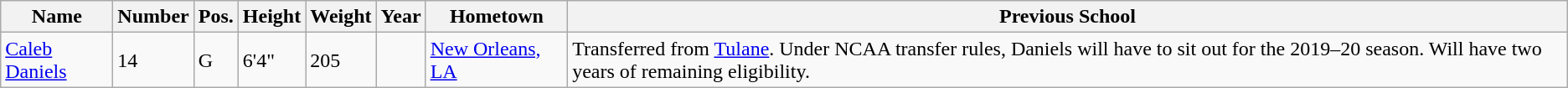<table class="wikitable sortable" border="1">
<tr>
<th>Name</th>
<th>Number</th>
<th>Pos.</th>
<th>Height</th>
<th>Weight</th>
<th>Year</th>
<th>Hometown</th>
<th class="unsortable">Previous School</th>
</tr>
<tr>
<td><a href='#'>Caleb Daniels</a></td>
<td>14</td>
<td>G</td>
<td>6'4"</td>
<td>205</td>
<td></td>
<td><a href='#'>New Orleans, LA</a></td>
<td>Transferred from <a href='#'>Tulane</a>. Under NCAA transfer rules, Daniels will have to sit out for the 2019–20 season. Will have two years of remaining eligibility.</td>
</tr>
</table>
